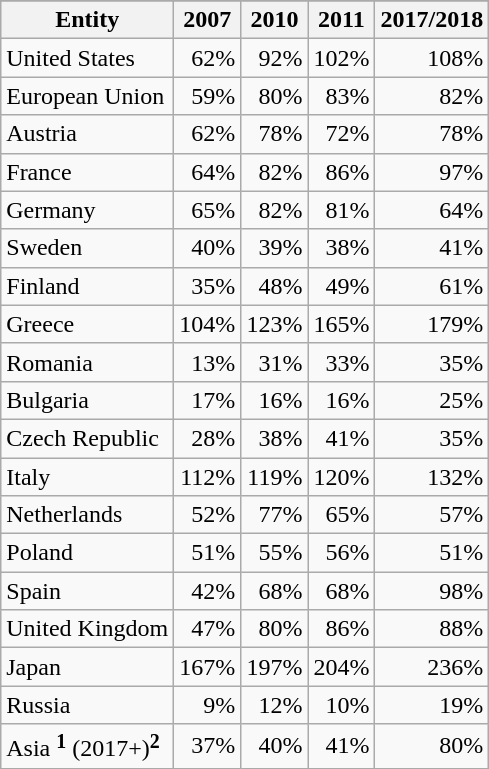<table class="wikitable sortable" style="text-align: right;">
<tr>
</tr>
<tr>
<th scope="col">Entity</th>
<th scope="col">2007</th>
<th scope="col">2010</th>
<th scope="col">2011</th>
<th scope="col">2017/2018</th>
</tr>
<tr>
<td style="text-align: left;">United States</td>
<td>62%</td>
<td>92%</td>
<td>102%</td>
<td>108%</td>
</tr>
<tr>
<td style="text-align: left;">European Union</td>
<td>59%</td>
<td>80%</td>
<td>83%</td>
<td>82%</td>
</tr>
<tr>
<td style="text-align: left;">Austria</td>
<td>62%</td>
<td>78%</td>
<td>72%</td>
<td>78%</td>
</tr>
<tr>
<td style="text-align: left;">France</td>
<td>64%</td>
<td>82%</td>
<td>86%</td>
<td>97%</td>
</tr>
<tr>
<td style="text-align: left;">Germany</td>
<td>65%</td>
<td>82%</td>
<td>81%</td>
<td>64%</td>
</tr>
<tr>
<td style="text-align: left;">Sweden</td>
<td>40%</td>
<td>39%</td>
<td>38%</td>
<td>41%</td>
</tr>
<tr>
<td style="text-align: left;">Finland</td>
<td>35%</td>
<td>48%</td>
<td>49%</td>
<td>61%</td>
</tr>
<tr>
<td style="text-align: left;">Greece</td>
<td>104%</td>
<td>123%</td>
<td>165%</td>
<td>179%</td>
</tr>
<tr>
<td style="text-align: left;">Romania</td>
<td>13%</td>
<td>31%</td>
<td>33%</td>
<td>35%</td>
</tr>
<tr>
<td style="text-align: left;">Bulgaria</td>
<td>17%</td>
<td>16%</td>
<td>16%</td>
<td>25%</td>
</tr>
<tr>
<td style="text-align: left;">Czech Republic</td>
<td>28%</td>
<td>38%</td>
<td>41%</td>
<td>35%</td>
</tr>
<tr>
<td style="text-align: left;">Italy</td>
<td>112%</td>
<td>119%</td>
<td>120%</td>
<td>132%</td>
</tr>
<tr>
<td style="text-align: left;">Netherlands</td>
<td>52%</td>
<td>77%</td>
<td>65%</td>
<td>57%</td>
</tr>
<tr>
<td style="text-align: left;">Poland</td>
<td>51%</td>
<td>55%</td>
<td>56%</td>
<td>51%</td>
</tr>
<tr>
<td style="text-align: left;">Spain</td>
<td>42%</td>
<td>68%</td>
<td>68%</td>
<td>98%</td>
</tr>
<tr>
<td style="text-align: left;">United Kingdom</td>
<td>47%</td>
<td>80%</td>
<td>86%</td>
<td>88%</td>
</tr>
<tr>
<td style="text-align: left;">Japan</td>
<td>167%</td>
<td>197%</td>
<td>204%</td>
<td>236%</td>
</tr>
<tr>
<td style="text-align: left;">Russia</td>
<td>9%</td>
<td>12%</td>
<td>10%</td>
<td>19%</td>
</tr>
<tr>
<td style="text-align: left;">Asia <strong><sup>1</sup></strong> (2017+)<strong><sup>2</sup></strong></td>
<td>37%</td>
<td>40%</td>
<td>41%</td>
<td>80%</td>
</tr>
</table>
